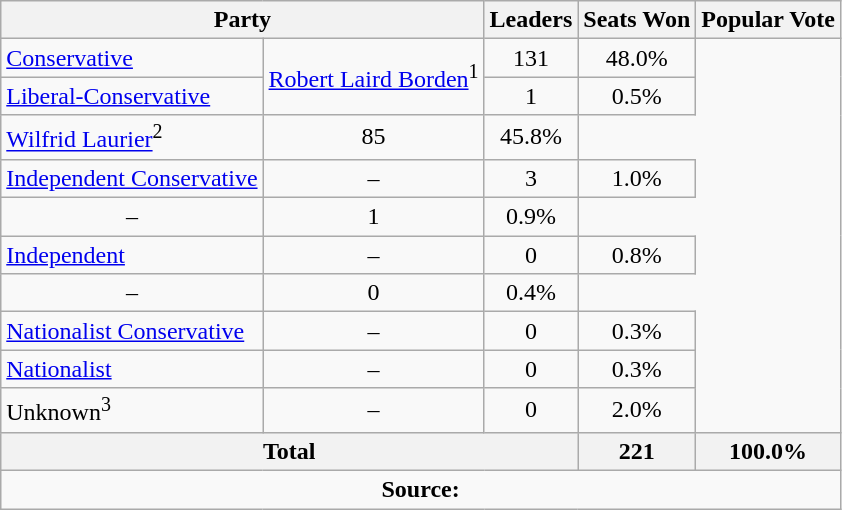<table class="wikitable">
<tr>
<th colspan="2">Party</th>
<th>Leaders</th>
<th>Seats Won</th>
<th>Popular Vote</th>
</tr>
<tr>
<td><a href='#'>Conservative</a></td>
<td rowspan=2><a href='#'>Robert Laird Borden</a><sup>1</sup></td>
<td align=center>131</td>
<td align=center>48.0%</td>
</tr>
<tr>
<td><a href='#'>Liberal-Conservative</a></td>
<td align=center>1</td>
<td align=center>0.5%</td>
</tr>
<tr>
<td><a href='#'>Wilfrid Laurier</a><sup>2</sup></td>
<td align=center>85</td>
<td align=center>45.8%</td>
</tr>
<tr>
<td><a href='#'>Independent Conservative</a></td>
<td align=center>–</td>
<td align=center>3</td>
<td align=center>1.0%</td>
</tr>
<tr>
<td align=center>–</td>
<td align=center>1</td>
<td align=center>0.9%</td>
</tr>
<tr>
<td><a href='#'>Independent</a></td>
<td align=center>–</td>
<td align=center>0</td>
<td align=center>0.8%</td>
</tr>
<tr>
<td align=center>–</td>
<td align=center>0</td>
<td align=center>0.4%</td>
</tr>
<tr>
<td><a href='#'>Nationalist Conservative</a></td>
<td align=center>–</td>
<td align=center>0</td>
<td align=center>0.3%</td>
</tr>
<tr>
<td><a href='#'>Nationalist</a></td>
<td align=center>–</td>
<td align=center>0</td>
<td align=center>0.3%</td>
</tr>
<tr>
<td>Unknown<sup>3</sup></td>
<td align=center>–</td>
<td align=center>0</td>
<td align=center>2.0%</td>
</tr>
<tr>
<th colspan=3 align=left>Total</th>
<th align=right>221</th>
<th align=right>100.0%</th>
</tr>
<tr>
<td align="center" colspan=5><strong>Source:</strong>  </td>
</tr>
</table>
